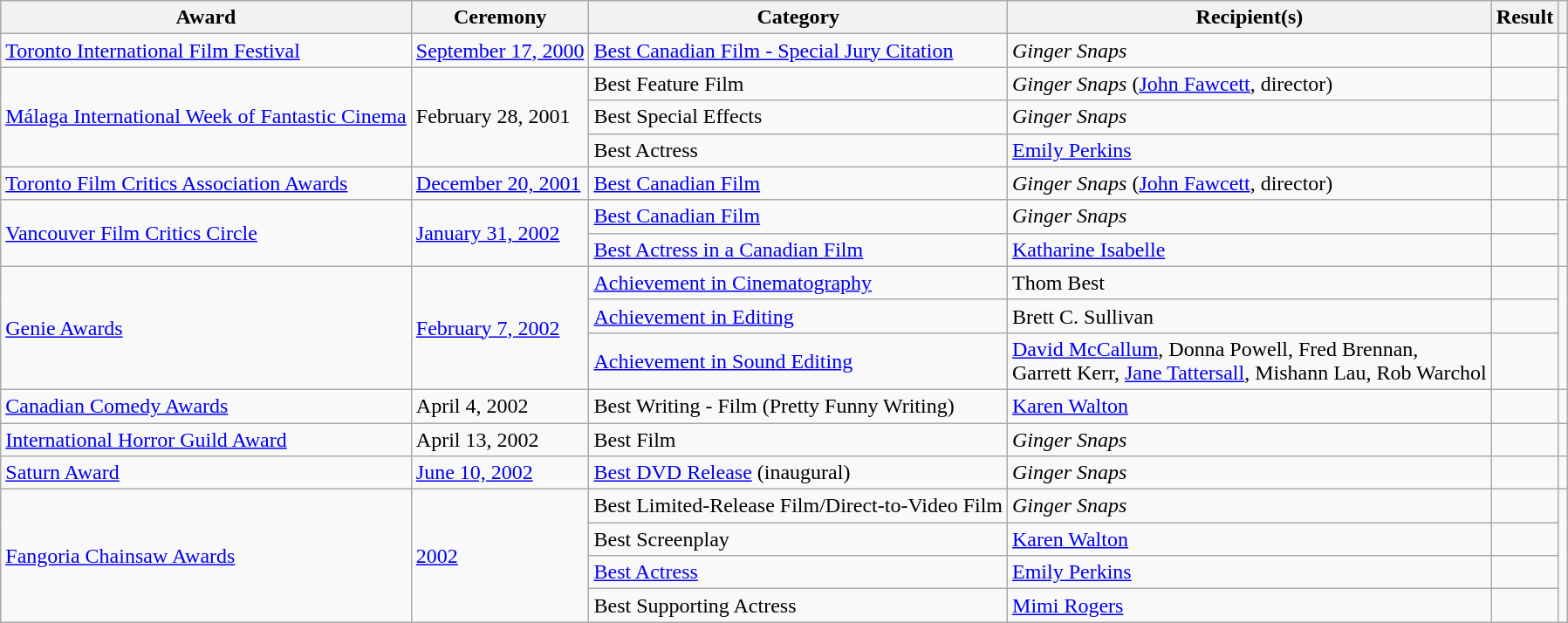<table class="wikitable plainrowheaders sortable">
<tr>
<th scope="col">Award</th>
<th scope="col">Ceremony</th>
<th scope="col">Category</th>
<th scope="col">Recipient(s)</th>
<th scope="col">Result</th>
<th scope="col" class="unsortable"></th>
</tr>
<tr>
<td><a href='#'>Toronto International Film Festival</a></td>
<td><a href='#'>September 17, 2000</a></td>
<td><a href='#'>Best Canadian Film - Special Jury Citation</a></td>
<td><em>Ginger Snaps</em></td>
<td></td>
<td></td>
</tr>
<tr>
<td rowspan="3"><a href='#'>Málaga International Week of Fantastic Cinema</a></td>
<td rowspan="3">February 28, 2001</td>
<td>Best Feature Film</td>
<td><em>Ginger Snaps</em> (<a href='#'>John Fawcett</a>, director)</td>
<td></td>
<td rowspan="3"></td>
</tr>
<tr>
<td>Best Special Effects</td>
<td><em>Ginger Snaps</em></td>
<td></td>
</tr>
<tr>
<td>Best Actress</td>
<td><a href='#'>Emily Perkins</a></td>
<td></td>
</tr>
<tr>
<td><a href='#'>Toronto Film Critics Association Awards</a></td>
<td><a href='#'>December 20, 2001</a></td>
<td><a href='#'>Best Canadian Film</a></td>
<td><em>Ginger Snaps</em> (<a href='#'>John Fawcett</a>, director)</td>
<td></td>
<td></td>
</tr>
<tr>
<td rowspan="2"><a href='#'>Vancouver Film Critics Circle</a></td>
<td rowspan="2"><a href='#'>January 31, 2002</a></td>
<td><a href='#'>Best Canadian Film</a></td>
<td><em>Ginger Snaps</em></td>
<td></td>
<td rowspan="2"></td>
</tr>
<tr>
<td><a href='#'>Best Actress in a Canadian Film</a></td>
<td><a href='#'>Katharine Isabelle</a></td>
<td></td>
</tr>
<tr>
<td rowspan="3"><a href='#'>Genie Awards</a></td>
<td rowspan="3"><a href='#'>February 7, 2002</a></td>
<td><a href='#'>Achievement in Cinematography</a></td>
<td>Thom Best</td>
<td></td>
<td rowspan="3"></td>
</tr>
<tr>
<td><a href='#'>Achievement in Editing</a></td>
<td>Brett C. Sullivan</td>
<td></td>
</tr>
<tr>
<td><a href='#'>Achievement in Sound Editing</a></td>
<td><a href='#'>David McCallum</a>, Donna Powell, Fred Brennan,<br>Garrett Kerr, <a href='#'>Jane Tattersall</a>, Mishann Lau, Rob Warchol</td>
<td></td>
</tr>
<tr>
<td><a href='#'>Canadian Comedy Awards</a></td>
<td>April 4, 2002</td>
<td>Best Writing - Film (Pretty Funny Writing)</td>
<td><a href='#'>Karen Walton</a></td>
<td></td>
<td></td>
</tr>
<tr>
<td><a href='#'>International Horror Guild Award</a></td>
<td>April 13, 2002</td>
<td>Best Film</td>
<td><em>Ginger Snaps</em></td>
<td></td>
<td></td>
</tr>
<tr>
<td><a href='#'>Saturn Award</a></td>
<td><a href='#'>June 10, 2002</a></td>
<td><a href='#'>Best DVD Release</a> (inaugural)</td>
<td><em>Ginger Snaps</em></td>
<td></td>
<td></td>
</tr>
<tr>
<td rowspan="4"><a href='#'>Fangoria Chainsaw Awards</a></td>
<td rowspan="4"><a href='#'>2002</a></td>
<td>Best Limited-Release Film/Direct-to-Video Film</td>
<td><em>Ginger Snaps</em></td>
<td></td>
<td rowspan="4"></td>
</tr>
<tr>
<td>Best Screenplay</td>
<td><a href='#'>Karen Walton</a></td>
<td></td>
</tr>
<tr>
<td><a href='#'>Best Actress</a></td>
<td><a href='#'>Emily Perkins</a></td>
<td></td>
</tr>
<tr>
<td>Best Supporting Actress</td>
<td><a href='#'>Mimi Rogers</a></td>
<td></td>
</tr>
</table>
